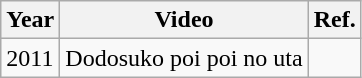<table class="wikitable">
<tr>
<th>Year</th>
<th>Video</th>
<th>Ref.</th>
</tr>
<tr>
<td>2011</td>
<td>Dodosuko poi poi no uta</td>
<td></td>
</tr>
</table>
